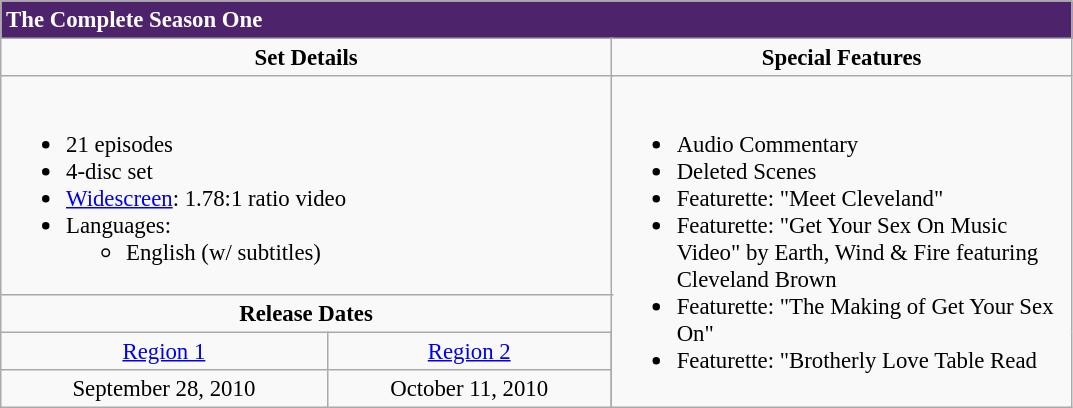<table class="wikitable" style="font-size: 95%;">
<tr>
<td colspan="5" style="background:#4D236C; color:#fff;"><strong>The Complete Season One</strong></td>
</tr>
<tr style="vertical-align:top; text-align:center;">
<td style="width:400px;" colspan="3"><strong>Set Details</strong></td>
<td style="width:300px; "><strong>Special Features</strong></td>
</tr>
<tr valign="top">
<td colspan="3" style="text-align:left; width:400px;"><br><ul><li>21 episodes</li><li>4-disc set</li><li><a href='#'>Widescreen</a>: 1.78:1 ratio video</li><li>Languages:<ul><li>English (w/ subtitles)</li></ul></li></ul></td>
<td rowspan="4" style="text-align:left; width:300px;"><br><ul><li>Audio Commentary</li><li>Deleted Scenes</li><li>Featurette: "Meet Cleveland"</li><li>Featurette: "Get Your Sex On Music Video" by Earth, Wind & Fire featuring Cleveland Brown</li><li>Featurette: "The Making of Get Your Sex On"</li><li>Featurette: "Brotherly Love Table Read</li></ul></td>
</tr>
<tr>
<td colspan="3" style="text-align:center;"><strong>Release Dates</strong></td>
</tr>
<tr>
<td style="text-align:center;"><a href='#'>Region 1</a></td>
<td style="text-align:center;"><a href='#'>Region 2</a></td>
</tr>
<tr>
<td style="text-align:center;">September 28, 2010</td>
<td style="text-align:center;">October 11, 2010</td>
</tr>
</table>
